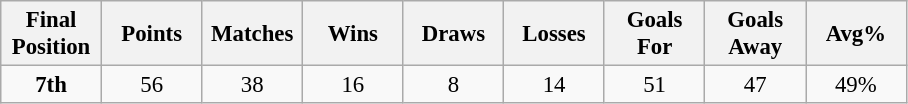<table class="wikitable" style="font-size: 95%; text-align: center;">
<tr>
<th width=60>Final Position</th>
<th width=60>Points</th>
<th width=60>Matches</th>
<th width=60>Wins</th>
<th width=60>Draws</th>
<th width=60>Losses</th>
<th width=60>Goals For</th>
<th width=60>Goals Away</th>
<th width=60>Avg%</th>
</tr>
<tr>
<td><strong>7th</strong></td>
<td>56</td>
<td>38</td>
<td>16</td>
<td>8</td>
<td>14</td>
<td>51</td>
<td>47</td>
<td>49%</td>
</tr>
</table>
